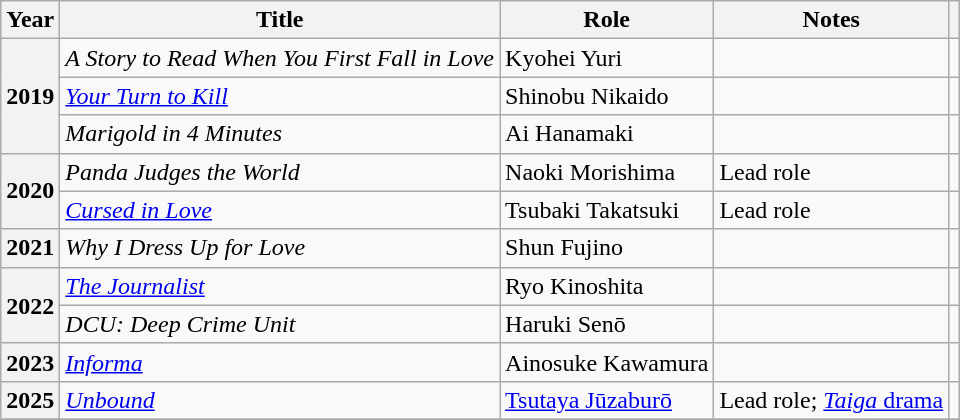<table class="wikitable plainrowheaders sortable">
<tr>
<th scope="col">Year</th>
<th scope="col">Title</th>
<th scope="col">Role</th>
<th scope="col" class="unsortable">Notes</th>
<th scope="col" class="unsortable"></th>
</tr>
<tr>
<th scope="row" rowspan=3>2019</th>
<td><em>A Story to Read When You First Fall in Love</em></td>
<td>Kyohei Yuri</td>
<td></td>
<td style="text-align:center"></td>
</tr>
<tr>
<td><em><a href='#'>Your Turn to Kill</a></em></td>
<td>Shinobu Nikaido</td>
<td></td>
<td style="text-align:center"></td>
</tr>
<tr>
<td><em>Marigold in 4 Minutes</em></td>
<td>Ai Hanamaki</td>
<td></td>
<td style="text-align:center"></td>
</tr>
<tr>
<th scope="row" rowspan=2>2020</th>
<td><em>Panda Judges the World</em></td>
<td>Naoki Morishima</td>
<td>Lead role</td>
<td style="text-align:center"></td>
</tr>
<tr>
<td><em><a href='#'>Cursed in Love</a></em></td>
<td>Tsubaki Takatsuki</td>
<td>Lead role</td>
<td style="text-align:center"></td>
</tr>
<tr>
<th scope="row" rowspan=1>2021</th>
<td><em>Why I Dress Up for Love</em></td>
<td>Shun Fujino</td>
<td></td>
<td style="text-align:center"></td>
</tr>
<tr>
<th scope="row" rowspan="2">2022</th>
<td><em><a href='#'>The Journalist</a></em></td>
<td>Ryo Kinoshita</td>
<td></td>
<td style="text-align:center"></td>
</tr>
<tr>
<td><em>DCU: Deep Crime Unit</em></td>
<td>Haruki Senō</td>
<td></td>
<td style="text-align:center"></td>
</tr>
<tr>
<th scope="row">2023</th>
<td><em><a href='#'>Informa</a></em></td>
<td>Ainosuke Kawamura</td>
<td></td>
<td style="text-align:center"></td>
</tr>
<tr>
<th scope="row">2025</th>
<td><em><a href='#'>Unbound</a></em></td>
<td><a href='#'>Tsutaya Jūzaburō</a></td>
<td>Lead role; <a href='#'><em>Taiga</em> drama</a></td>
<td style="text-align:center"></td>
</tr>
<tr>
</tr>
</table>
